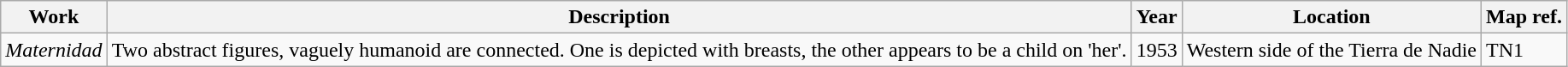<table class="wikitable">
<tr>
<th>Work</th>
<th>Description</th>
<th>Year</th>
<th>Location</th>
<th>Map ref.</th>
</tr>
<tr>
<td><em>Maternidad</em></td>
<td>Two abstract figures, vaguely humanoid are connected. One is depicted with breasts, the other appears to be a child on 'her'.</td>
<td>1953</td>
<td>Western side of the Tierra de Nadie</td>
<td>TN1</td>
</tr>
</table>
